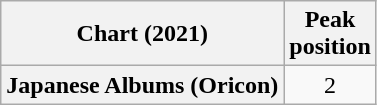<table class="wikitable plainrowheaders" style="text-align:center">
<tr>
<th scope="col">Chart (2021)</th>
<th scope="col">Peak<br>position</th>
</tr>
<tr>
<th scope="row">Japanese Albums (Oricon)</th>
<td>2</td>
</tr>
</table>
